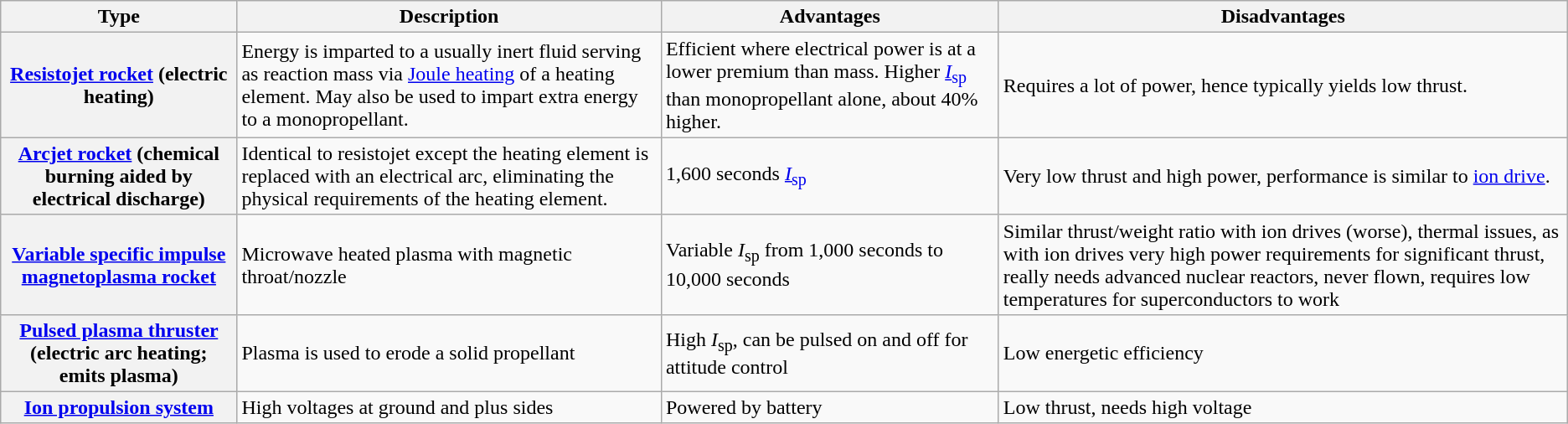<table class="wikitable">
<tr>
<th>Type</th>
<th>Description</th>
<th>Advantages</th>
<th>Disadvantages</th>
</tr>
<tr>
<th><a href='#'>Resistojet rocket</a> (electric heating)</th>
<td>Energy is imparted to a usually inert fluid serving as reaction mass via <a href='#'>Joule heating</a> of a heating element. May also be used to impart extra energy to a monopropellant.</td>
<td>Efficient where electrical power is at a lower premium than mass. Higher <a href='#'><em>I</em><sub>sp</sub></a> than monopropellant alone, about 40% higher.</td>
<td>Requires a lot of power, hence typically yields low thrust.</td>
</tr>
<tr>
<th><a href='#'>Arcjet rocket</a> (chemical burning aided by electrical discharge)</th>
<td>Identical to resistojet except the heating element is replaced with an electrical arc, eliminating the physical requirements of the heating element.</td>
<td>1,600 seconds <a href='#'><em>I</em><sub>sp</sub></a></td>
<td>Very low thrust and high power, performance is similar to <a href='#'>ion drive</a>.</td>
</tr>
<tr>
<th><a href='#'>Variable specific impulse magnetoplasma rocket</a></th>
<td>Microwave heated plasma with magnetic throat/nozzle</td>
<td>Variable <em>I</em><sub>sp</sub> from 1,000 seconds to 10,000 seconds</td>
<td>Similar thrust/weight ratio with ion drives (worse), thermal issues, as with ion drives very high power requirements for significant thrust, really needs advanced nuclear reactors, never flown, requires low temperatures for superconductors to work</td>
</tr>
<tr>
<th><a href='#'>Pulsed plasma thruster</a> (electric arc heating; emits plasma)</th>
<td>Plasma is used to erode a solid propellant</td>
<td>High <em>I</em><sub>sp</sub>, can be pulsed on and off for attitude control</td>
<td>Low energetic efficiency</td>
</tr>
<tr>
<th><a href='#'>Ion propulsion system</a></th>
<td>High voltages at ground and plus sides</td>
<td>Powered by battery</td>
<td>Low thrust, needs high voltage</td>
</tr>
</table>
